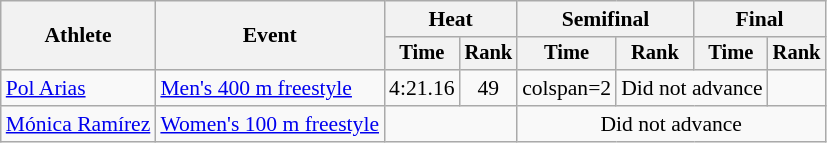<table class=wikitable style="font-size:90%">
<tr>
<th rowspan="2">Athlete</th>
<th rowspan="2">Event</th>
<th colspan="2">Heat</th>
<th colspan="2">Semifinal</th>
<th colspan="2">Final</th>
</tr>
<tr style="font-size:95%">
<th>Time</th>
<th>Rank</th>
<th>Time</th>
<th>Rank</th>
<th>Time</th>
<th>Rank</th>
</tr>
<tr align=center>
<td align=left><a href='#'>Pol Arias</a></td>
<td align=left><a href='#'>Men's 400 m freestyle</a></td>
<td>4:21.16</td>
<td>49</td>
<td>colspan=2 </td>
<td colspan=2>Did not advance</td>
</tr>
<tr align=center>
<td align=left><a href='#'>Mónica Ramírez</a></td>
<td align=left><a href='#'>Women's 100 m freestyle</a></td>
<td colspan=2></td>
<td colspan=4>Did not advance</td>
</tr>
</table>
